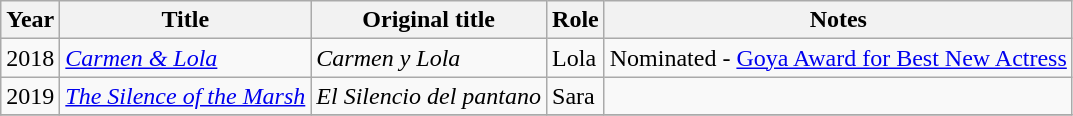<table class="wikitable sortable">
<tr>
<th>Year</th>
<th>Title</th>
<th>Original title</th>
<th>Role</th>
<th class="unsortable">Notes</th>
</tr>
<tr>
<td>2018</td>
<td><em><a href='#'>Carmen & Lola</a></em></td>
<td><em>Carmen y Lola</em></td>
<td>Lola</td>
<td>Nominated - <a href='#'>Goya Award for Best New Actress</a></td>
</tr>
<tr>
<td>2019</td>
<td><em><a href='#'>The Silence of the Marsh</a></em></td>
<td><em>El Silencio del pantano</em></td>
<td>Sara</td>
<td></td>
</tr>
<tr>
</tr>
</table>
